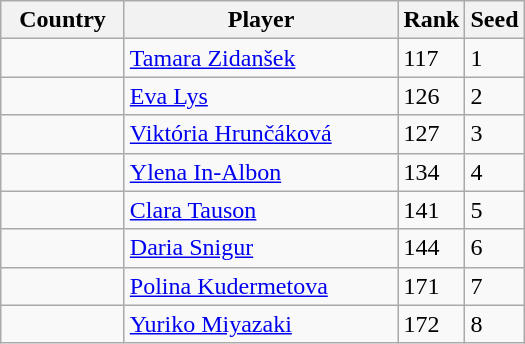<table class="wikitable">
<tr>
<th width="75">Country</th>
<th width="175">Player</th>
<th>Rank</th>
<th>Seed</th>
</tr>
<tr>
<td></td>
<td><a href='#'>Tamara Zidanšek</a></td>
<td>117</td>
<td>1</td>
</tr>
<tr>
<td></td>
<td><a href='#'>Eva Lys</a></td>
<td>126</td>
<td>2</td>
</tr>
<tr>
<td></td>
<td><a href='#'>Viktória Hrunčáková</a></td>
<td>127</td>
<td>3</td>
</tr>
<tr>
<td></td>
<td><a href='#'>Ylena In-Albon</a></td>
<td>134</td>
<td>4</td>
</tr>
<tr>
<td></td>
<td><a href='#'>Clara Tauson</a></td>
<td>141</td>
<td>5</td>
</tr>
<tr>
<td></td>
<td><a href='#'>Daria Snigur</a></td>
<td>144</td>
<td>6</td>
</tr>
<tr>
<td></td>
<td><a href='#'>Polina Kudermetova</a></td>
<td>171</td>
<td>7</td>
</tr>
<tr>
<td></td>
<td><a href='#'>Yuriko Miyazaki</a></td>
<td>172</td>
<td>8</td>
</tr>
</table>
